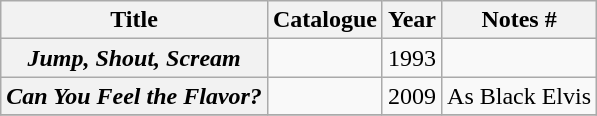<table class="wikitable plainrowheaders sortable">
<tr>
<th scope="col" class="unsortable">Title</th>
<th scope="col">Catalogue</th>
<th scope="col">Year</th>
<th scope="col" class="unsortable">Notes #</th>
</tr>
<tr>
<th scope="row"><em>Jump, Shout, Scream</em></th>
<td></td>
<td>1993</td>
<td></td>
</tr>
<tr>
<th scope="row"><em>Can You Feel the Flavor?</em></th>
<td></td>
<td>2009</td>
<td>As Black Elvis</td>
</tr>
<tr>
</tr>
</table>
